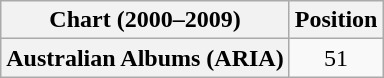<table class="wikitable plainrowheaders">
<tr>
<th scope="col">Chart (2000–2009)</th>
<th scope="col">Position</th>
</tr>
<tr>
<th scope="row">Australian Albums (ARIA)</th>
<td align="center">51</td>
</tr>
</table>
